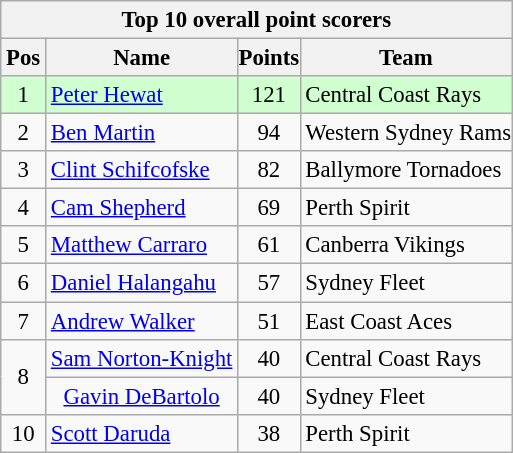<table class="wikitable" style="text-align: center; font-size:95%;">
<tr>
<th colspan=4>Top 10 overall point scorers</th>
</tr>
<tr>
<th>Pos</th>
<th>Name</th>
<th style="padding:0px;">Points</th>
<th>Team</th>
</tr>
<tr style="background:#d0ffd0;">
<td rowspan = 1>1</td>
<td style="text-align:left;"><a href='#'>Peter Hewat</a></td>
<td>121</td>
<td style="text-align:left;">Central Coast Rays</td>
</tr>
<tr>
<td rowspan = 1>2</td>
<td style="text-align:left;"><a href='#'>Ben Martin</a></td>
<td>94</td>
<td style="text-align:left; padding-right:0px">Western Sydney Rams</td>
</tr>
<tr>
<td rowspan = 1>3</td>
<td style="text-align:left;"><a href='#'>Clint Schifcofske</a></td>
<td>82</td>
<td style="text-align:left;">Ballymore Tornadoes</td>
</tr>
<tr>
<td rowspan = 1>4</td>
<td style="text-align:left;"><a href='#'>Cam Shepherd</a></td>
<td>69</td>
<td style="text-align:left;">Perth Spirit</td>
</tr>
<tr>
<td rowspan = 1>5</td>
<td style="text-align:left;"><a href='#'>Matthew Carraro</a></td>
<td>61</td>
<td style="text-align:left;">Canberra Vikings</td>
</tr>
<tr>
<td rowspan = 1>6</td>
<td style="text-align:left;"><a href='#'>Daniel Halangahu</a></td>
<td>57</td>
<td style="text-align:left;">Sydney Fleet</td>
</tr>
<tr>
<td rowspan = 1>7</td>
<td style="text-align:left;"><a href='#'>Andrew Walker</a></td>
<td>51</td>
<td style="text-align:left;">East Coast Aces</td>
</tr>
<tr>
<td rowspan = 2>8</td>
<td style="text-align:left;"><a href='#'>Sam Norton-Knight</a></td>
<td>40</td>
<td style="text-align:left;">Central Coast Rays</td>
</tr>
<tr>
<td><a href='#'>Gavin DeBartolo</a></td>
<td>40</td>
<td style="text-align:left;">Sydney Fleet</td>
</tr>
<tr>
<td rowspan = 1>10</td>
<td style="text-align:left;"><a href='#'>Scott Daruda</a></td>
<td>38</td>
<td style="text-align:left;">Perth Spirit</td>
</tr>
</table>
